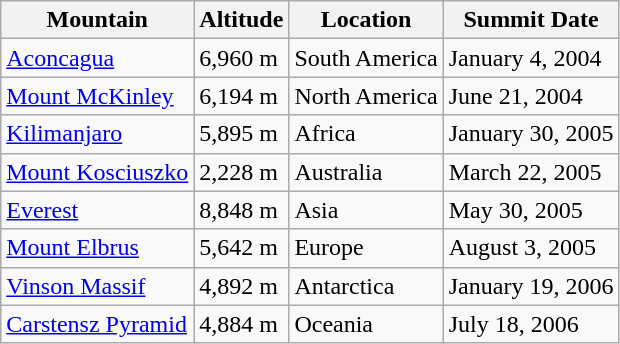<table class="wikitable">
<tr>
<th>Mountain</th>
<th>Altitude</th>
<th>Location</th>
<th>Summit Date</th>
</tr>
<tr>
<td><a href='#'>Aconcagua</a></td>
<td>6,960 m</td>
<td>South America</td>
<td>January 4, 2004</td>
</tr>
<tr>
<td><a href='#'>Mount McKinley</a></td>
<td>6,194 m</td>
<td>North America</td>
<td>June 21, 2004</td>
</tr>
<tr>
<td><a href='#'>Kilimanjaro</a></td>
<td>5,895 m</td>
<td>Africa</td>
<td>January 30, 2005</td>
</tr>
<tr>
<td><a href='#'>Mount Kosciuszko</a></td>
<td>2,228 m</td>
<td>Australia</td>
<td>March 22, 2005</td>
</tr>
<tr>
<td><a href='#'>Everest</a></td>
<td>8,848 m</td>
<td>Asia</td>
<td>May 30, 2005</td>
</tr>
<tr>
<td><a href='#'>Mount Elbrus</a></td>
<td>5,642 m</td>
<td>Europe</td>
<td>August 3, 2005</td>
</tr>
<tr>
<td><a href='#'>Vinson Massif</a></td>
<td>4,892 m</td>
<td>Antarctica</td>
<td>January 19, 2006</td>
</tr>
<tr>
<td><a href='#'>Carstensz Pyramid</a></td>
<td>4,884 m</td>
<td>Oceania</td>
<td>July 18, 2006</td>
</tr>
</table>
